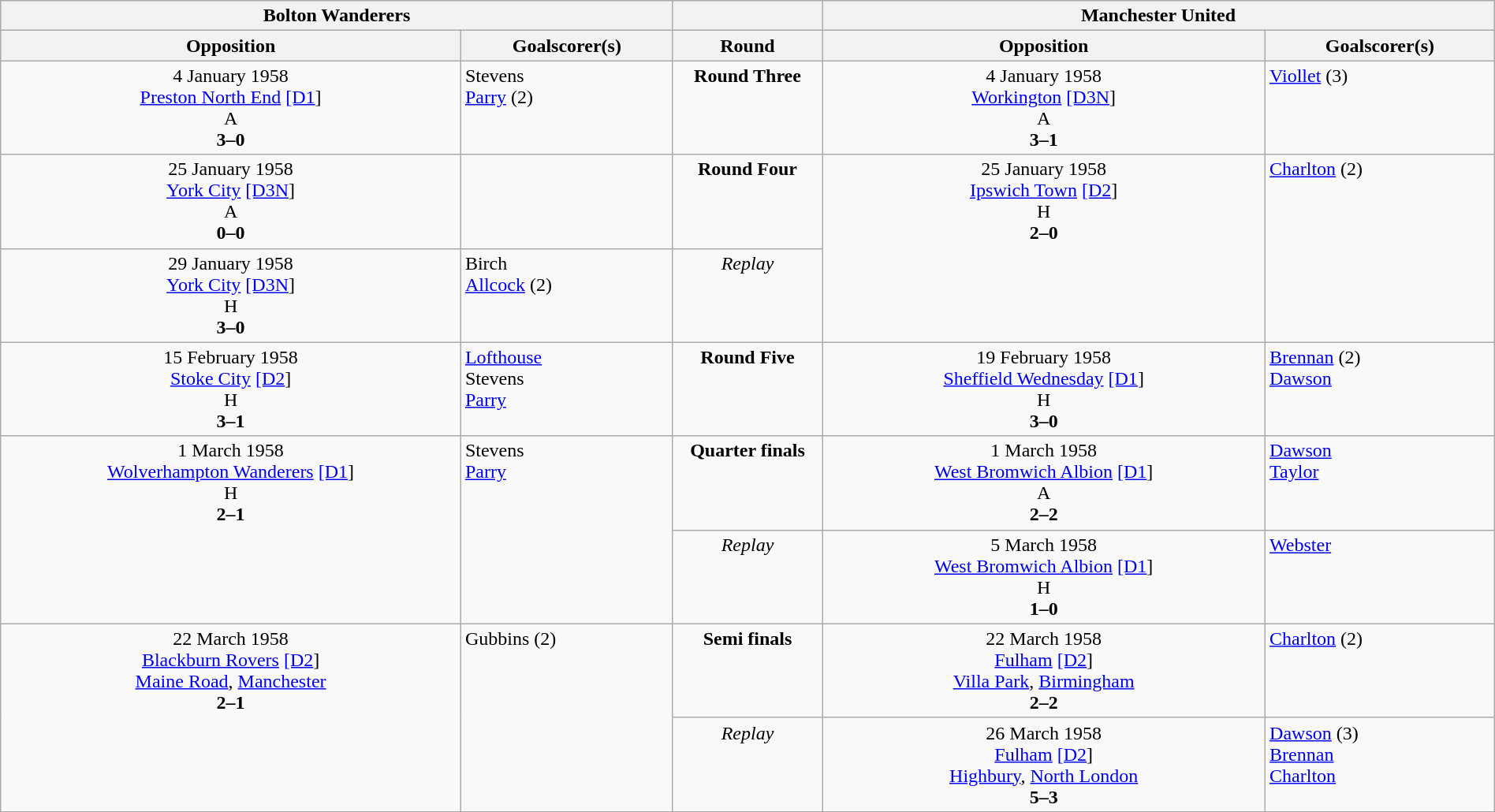<table width=100% border=0 class=wikitable>
<tr valign=top>
<th colspan=3 width=45%>Bolton Wanderers</th>
<th> </th>
<th colspan=2 width=45%>Manchester United</th>
</tr>
<tr valign=top align=center>
<th>Opposition</th>
<th>Goalscorer(s)</th>
<th colspan=2>Round</th>
<th>Opposition</th>
<th>Goalscorer(s)</th>
</tr>
<tr valign=top align=center>
<td>4 January 1958<br><a href='#'>Preston North End</a> <a href='#'>[D1</a>]<br>A<br><strong>3–0</strong></td>
<td align=left>Stevens<br><a href='#'>Parry</a> (2)</td>
<td colspan=2><strong>Round Three</strong></td>
<td>4 January 1958<br><a href='#'>Workington</a> <a href='#'>[D3N</a>]<br>A<br><strong>3–1</strong></td>
<td align=left><a href='#'>Viollet</a> (3)</td>
</tr>
<tr valign=top align=center>
<td>25 January 1958<br><a href='#'>York City</a> <a href='#'>[D3N</a>]<br>A<br><strong>0–0</strong></td>
<td align=left> </td>
<td colspan=2><strong>Round Four</strong></td>
<td rowspan=2>25 January 1958<br><a href='#'>Ipswich Town</a> <a href='#'>[D2</a>]<br>H<br><strong>2–0</strong></td>
<td align=left rowspan=2><a href='#'>Charlton</a> (2)</td>
</tr>
<tr valign=top align=center>
<td>29 January 1958<br><a href='#'>York City</a> <a href='#'>[D3N</a>]<br>H<br><strong>3–0</strong></td>
<td align=left>Birch<br><a href='#'>Allcock</a> (2)</td>
<td colspan=2><em>Replay</em></td>
</tr>
<tr valign=top align=center>
<td>15 February 1958<br><a href='#'>Stoke City</a> <a href='#'>[D2</a>]<br>H<br><strong>3–1</strong></td>
<td align=left><a href='#'>Lofthouse</a><br>Stevens<br><a href='#'>Parry</a></td>
<td colspan=2><strong>Round Five</strong></td>
<td>19 February 1958<br><a href='#'>Sheffield Wednesday</a> <a href='#'>[D1</a>]<br>H<br><strong>3–0</strong></td>
<td align=left><a href='#'>Brennan</a> (2)<br><a href='#'>Dawson</a></td>
</tr>
<tr valign=top align=center>
<td rowspan=2>1 March 1958<br><a href='#'>Wolverhampton Wanderers</a> <a href='#'>[D1</a>]<br>H<br><strong>2–1</strong></td>
<td align=left rowspan=2>Stevens<br><a href='#'>Parry</a></td>
<td colspan=2><strong>Quarter finals</strong></td>
<td>1 March 1958<br><a href='#'>West Bromwich Albion</a> <a href='#'>[D1</a>]<br>A<br><strong>2–2</strong></td>
<td align=left><a href='#'>Dawson</a><br><a href='#'>Taylor</a></td>
</tr>
<tr valign=top align=center>
<td colspan=2><em>Replay</em></td>
<td>5 March 1958<br><a href='#'>West Bromwich Albion</a> <a href='#'>[D1</a>]<br>H<br><strong>1–0</strong></td>
<td align=left><a href='#'>Webster</a></td>
</tr>
<tr valign=top align=center>
<td rowspan=2>22 March 1958<br><a href='#'>Blackburn Rovers</a> <a href='#'>[D2</a>]<br><a href='#'>Maine Road</a>, <a href='#'>Manchester</a><br><strong>2–1</strong></td>
<td align=left rowspan=2>Gubbins (2)</td>
<td colspan=2><strong>Semi finals</strong></td>
<td>22 March 1958<br><a href='#'>Fulham</a> <a href='#'>[D2</a>]<br><a href='#'>Villa Park</a>, <a href='#'>Birmingham</a><br><strong>2–2</strong></td>
<td align=left><a href='#'>Charlton</a> (2)</td>
</tr>
<tr valign=top align=center>
<td colspan=2><em>Replay</em></td>
<td>26 March 1958<br><a href='#'>Fulham</a> <a href='#'>[D2</a>]<br><a href='#'>Highbury</a>, <a href='#'>North London</a><br><strong>5–3</strong></td>
<td align=left><a href='#'>Dawson</a> (3)<br><a href='#'>Brennan</a><br><a href='#'>Charlton</a></td>
</tr>
</table>
